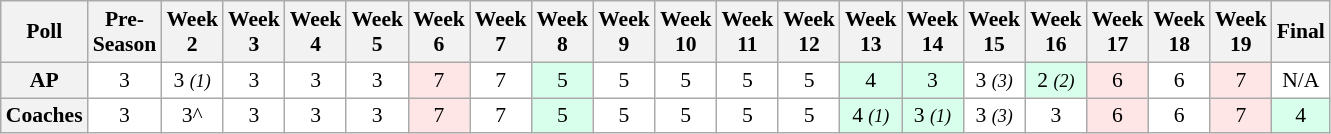<table class="wikitable" style="white-space:nowrap;font-size:90%">
<tr>
<th>Poll</th>
<th>Pre-<br>Season</th>
<th>Week<br>2</th>
<th>Week<br>3</th>
<th>Week<br>4</th>
<th>Week<br>5</th>
<th>Week<br>6</th>
<th>Week<br>7</th>
<th>Week<br>8</th>
<th>Week<br>9</th>
<th>Week<br>10</th>
<th>Week<br>11</th>
<th>Week<br>12</th>
<th>Week<br>13</th>
<th>Week<br>14</th>
<th>Week<br>15</th>
<th>Week<br>16</th>
<th>Week<br>17</th>
<th>Week<br>18</th>
<th>Week<br>19</th>
<th>Final</th>
</tr>
<tr style="text-align:center;">
<th>AP</th>
<td style="background:#FFF;">3</td>
<td style="background:#FFF;">3 <em><small>(1)</small></em></td>
<td style="background:#FFF;">3</td>
<td style="background:#FFF;">3</td>
<td style="background:#FFF;">3</td>
<td style="background:#FFE6E6;">7</td>
<td style="background:#FFF;">7</td>
<td style="background:#D8FFEB;">5</td>
<td style="background:#FFF;">5</td>
<td style="background:#FFF;">5</td>
<td style="background:#FFF;">5</td>
<td style="background:#FFF;">5</td>
<td style="background:#D8FFEB;">4</td>
<td style="background:#D8FFEB;">3</td>
<td style="background:#FFF;">3 <em><small>(3)</small></em></td>
<td style="background:#D8FFEB;">2 <em><small>(2)</small></em></td>
<td style="background:#FFE6E6;">6</td>
<td style="background:#FFF;">6</td>
<td style="background:#FFE6E6;">7</td>
<td style="background:#FFF;">N/A</td>
</tr>
<tr style="text-align:center;">
<th>Coaches</th>
<td style="background:#FFF;">3</td>
<td style="background:#FFF;">3^</td>
<td style="background:#FFF;">3</td>
<td style="background:#FFF;">3</td>
<td style="background:#FFF;">3</td>
<td style="background:#FFE6E6;">7</td>
<td style="background:#FFF;">7</td>
<td style="background:#D8FFEB;">5</td>
<td style="background:#FFF;">5</td>
<td style="background:#FFF;">5</td>
<td style="background:#FFF;">5</td>
<td style="background:#FFF;">5</td>
<td style="background:#D8FFEB;">4 <em><small>(1)</small></em></td>
<td style="background:#D8FFEB;">3 <em><small>(1)</small></em></td>
<td style="background:#FFF;">3 <em><small>(3)</small></em></td>
<td style="background:#FFF;">3</td>
<td style="background:#FFE6E6;">6</td>
<td style="background:#FFF;">6</td>
<td style="background:#FFE6E6;">7</td>
<td style="background:#D8FFEB;">4</td>
</tr>
</table>
